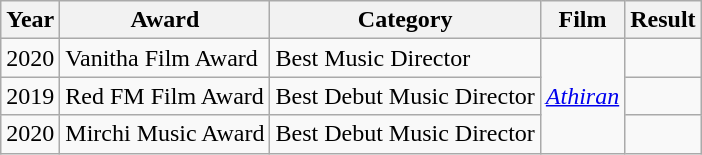<table class="wikitable plainrowheaders">
<tr>
<th scope="col">Year</th>
<th scope="col">Award</th>
<th scope="col">Category</th>
<th scope=>Film</th>
<th scope="col">Result</th>
</tr>
<tr>
<td>2020</td>
<td>Vanitha Film Award</td>
<td>Best Music Director</td>
<td rowspan="3"><em><a href='#'>Athiran</a></em></td>
<td> </td>
</tr>
<tr>
<td>2019</td>
<td>Red FM Film Award</td>
<td>Best Debut Music Director</td>
<td></td>
</tr>
<tr>
<td>2020</td>
<td>Mirchi Music Award</td>
<td>Best Debut Music Director</td>
<td></td>
</tr>
</table>
